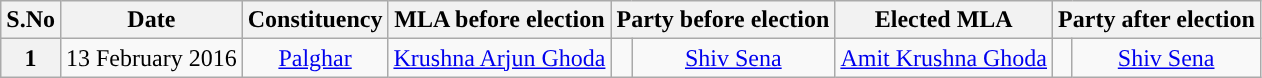<table class="wikitable sortable" style="text-align:center;">
<tr>
<th>S.No</th>
<th>Date</th>
<th>Constituency</th>
<th>MLA before election</th>
<th colspan="2">Party before election</th>
<th>Elected MLA</th>
<th colspan="2">Party after election</th>
</tr>
<tr>
<th>1</th>
<td>13 February 2016</td>
<td><a href='#'>Palghar</a></td>
<td><a href='#'>Krushna Arjun Ghoda</a></td>
<td></td>
<td><a href='#'>Shiv Sena</a></td>
<td><a href='#'>Amit Krushna Ghoda</a></td>
<td></td>
<td><a href='#'>Shiv Sena</a></td>
</tr>
</table>
